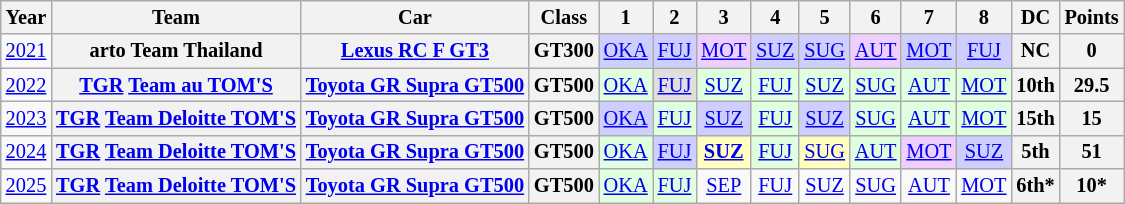<table class="wikitable" style="text-align:center; font-size:85%">
<tr>
<th>Year</th>
<th>Team</th>
<th>Car</th>
<th>Class</th>
<th>1</th>
<th>2</th>
<th>3</th>
<th>4</th>
<th>5</th>
<th>6</th>
<th>7</th>
<th>8</th>
<th>DC</th>
<th>Points</th>
</tr>
<tr>
<td><a href='#'>2021</a></td>
<th nowrap>arto Team Thailand</th>
<th nowrap><a href='#'>Lexus RC F GT3</a></th>
<th>GT300</th>
<td style="background:#CFCFFF;"><a href='#'>OKA</a><br></td>
<td style="background:#CFCFFF;"><a href='#'>FUJ</a><br></td>
<td style="background:#EFCFFF;"><a href='#'>MOT</a><br></td>
<td style="background:#CFCFFF;"><a href='#'>SUZ</a><br></td>
<td style="background:#CFCFFF;"><a href='#'>SUG</a><br></td>
<td style="background:#EFCFFF;"><a href='#'>AUT</a><br></td>
<td style="background:#CFCFFF;"><a href='#'>MOT</a><br></td>
<td style="background:#CFCFFF;"><a href='#'>FUJ</a><br></td>
<th>NC</th>
<th>0</th>
</tr>
<tr>
<td><a href='#'>2022</a></td>
<th nowrap><a href='#'>TGR</a> <a href='#'>Team au TOM'S</a></th>
<th nowrap><a href='#'>Toyota GR Supra GT500</a></th>
<th>GT500</th>
<td style="background:#DFFFDF;"><a href='#'>OKA</a><br></td>
<td style="background:#DFDFDF;"><a href='#'>FUJ</a><br></td>
<td style="background:#DFFFDF;"><a href='#'>SUZ</a><br></td>
<td style="background:#DFFFDF;"><a href='#'>FUJ</a><br></td>
<td style="background:#DFFFDF;"><a href='#'>SUZ</a><br></td>
<td style="background:#DFFFDF;"><a href='#'>SUG</a><br></td>
<td style="background:#DFFFDF;"><a href='#'>AUT</a><br></td>
<td style="background:#DFFFDF;"><a href='#'>MOT</a><br></td>
<th>10th</th>
<th>29.5</th>
</tr>
<tr>
<td><a href='#'>2023</a></td>
<th><a href='#'>TGR</a> <a href='#'>Team Deloitte TOM'S</a></th>
<th><a href='#'>Toyota GR Supra GT500</a></th>
<th>GT500</th>
<td style="background:#CFCFFF;"><a href='#'>OKA</a><br></td>
<td style="background:#DFFFDF;"><a href='#'>FUJ</a><br></td>
<td style="background:#CFCFFF;"><a href='#'>SUZ</a><br></td>
<td style="background:#DFFFDF;"><a href='#'>FUJ</a><br></td>
<td style="background:#CFCFFF;"><a href='#'>SUZ</a><br></td>
<td style="background:#DFFFDF;"><a href='#'>SUG</a><br></td>
<td style="background:#DFFFDF;"><a href='#'>AUT</a><br></td>
<td style="background:#DFFFDF;"><a href='#'>MOT</a><br></td>
<th>15th</th>
<th>15</th>
</tr>
<tr>
<td><a href='#'>2024</a></td>
<th><a href='#'>TGR</a> <a href='#'>Team Deloitte TOM'S</a></th>
<th><a href='#'>Toyota GR Supra GT500</a></th>
<th>GT500</th>
<td style="background:#DFFFDF;"><a href='#'>OKA</a><br></td>
<td style="background:#CFCFFF;"><a href='#'>FUJ</a><br></td>
<td style="background:#FFFFBF;"><strong><a href='#'>SUZ</a></strong><br></td>
<td style="background:#DFFFDF;"><a href='#'>FUJ</a><br></td>
<td style="background:#FFFFBF;"><a href='#'>SUG</a><br></td>
<td style="background:#DFFFDF;"><a href='#'>AUT</a><br></td>
<td style="background:#EFCFFF;"><a href='#'>MOT</a><br></td>
<td style="background:#CFCFFF;"><a href='#'>SUZ</a><br></td>
<th>5th</th>
<th>51</th>
</tr>
<tr>
<td><a href='#'>2025</a></td>
<th><a href='#'>TGR</a> <a href='#'>Team Deloitte TOM'S</a></th>
<th><a href='#'>Toyota GR Supra GT500</a></th>
<th>GT500</th>
<td style="background:#DFFFDF;"><a href='#'>OKA</a><br></td>
<td style="background:#DFFFDF;"><a href='#'>FUJ</a><br></td>
<td style="background:#;"><a href='#'>SEP</a><br></td>
<td style="background:#;"><a href='#'>FUJ</a><br></td>
<td style="background:#;"><a href='#'>SUZ</a><br></td>
<td style="background:#;"><a href='#'>SUG</a><br></td>
<td style="background:#;"><a href='#'>AUT</a><br></td>
<td style="background:#;"><a href='#'>MOT</a><br></td>
<th>6th*</th>
<th>10*</th>
</tr>
</table>
